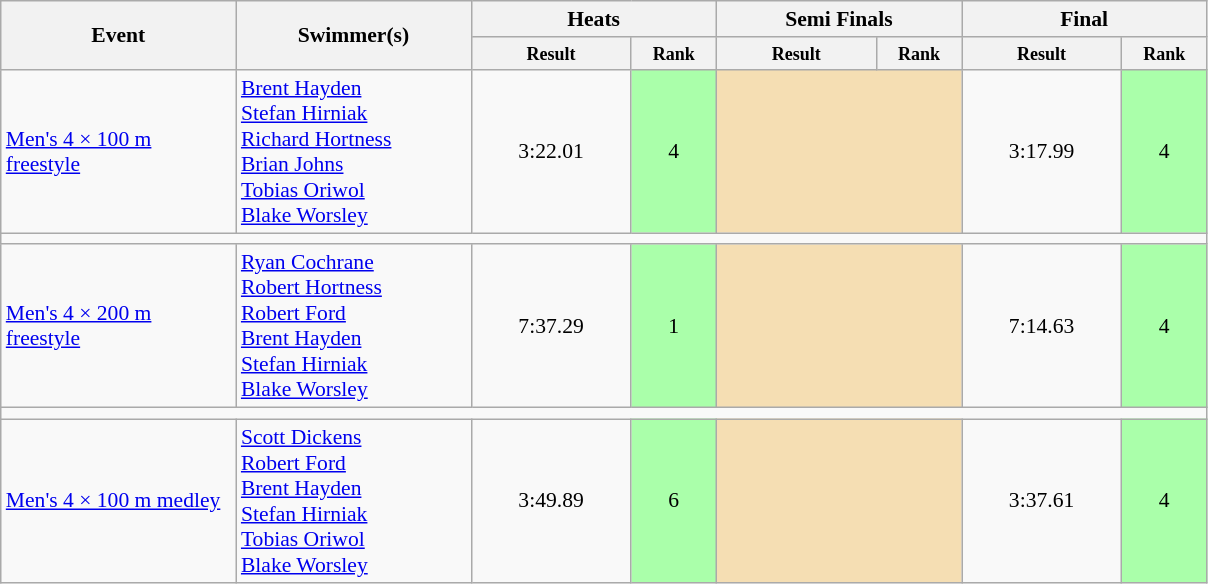<table class=wikitable style="font-size:90%">
<tr>
<th rowspan="2" style="width:150px;">Event</th>
<th rowspan="2" style="width:150px;">Swimmer(s)</th>
<th colspan="2" style="width:150px;">Heats</th>
<th colspan="2" style="width:150px;">Semi Finals</th>
<th colspan="2" style="width:150px;">Final</th>
</tr>
<tr>
<th style="line-height:1em; width:100px;"><small>Result</small></th>
<th style="line-height:1em; width:50px;"><small>Rank</small></th>
<th style="line-height:1em; width:100px;"><small>Result</small></th>
<th style="line-height:1em; width:50px;"><small>Rank</small></th>
<th style="line-height:1em; width:100px;"><small>Result</small></th>
<th style="line-height:1em; width:50px;"><small>Rank</small></th>
</tr>
<tr>
<td><a href='#'>Men's 4 × 100 m freestyle</a></td>
<td><a href='#'>Brent Hayden</a><br><a href='#'>Stefan Hirniak</a><br><a href='#'>Richard Hortness</a><br><a href='#'>Brian Johns</a><br><a href='#'>Tobias Oriwol</a><br><a href='#'>Blake Worsley</a></td>
<td style="text-align:center;">3:22.01</td>
<td style="text-align:center; background:#afa;">4</td>
<td colspan="2" style="background:wheat;"></td>
<td style="text-align:center;">3:17.99</td>
<td style="text-align:center; background:#afa;">4</td>
</tr>
<tr>
<td colspan="8" style="height:1px;;"></td>
</tr>
<tr>
<td><a href='#'>Men's 4 × 200 m freestyle</a></td>
<td><a href='#'>Ryan Cochrane</a><br><a href='#'>Robert Hortness</a><br><a href='#'>Robert Ford</a><br><a href='#'>Brent Hayden</a><br><a href='#'>Stefan Hirniak</a><br><a href='#'>Blake Worsley</a></td>
<td style="text-align:center;">7:37.29</td>
<td style="text-align:center; background:#afa;">1</td>
<td colspan="2" style="background:wheat;"></td>
<td style="text-align:center;">7:14.63</td>
<td style="text-align:center; background:#afa;">4</td>
</tr>
<tr>
<td colspan="8" style="height:1px;;"></td>
</tr>
<tr>
<td><a href='#'>Men's 4 × 100 m medley</a></td>
<td><a href='#'>Scott Dickens</a><br><a href='#'>Robert Ford</a><br><a href='#'>Brent Hayden</a><br><a href='#'>Stefan Hirniak</a><br><a href='#'>Tobias Oriwol</a><br><a href='#'>Blake Worsley</a></td>
<td style="text-align:center;">3:49.89</td>
<td style="text-align:center; background:#afa;">6</td>
<td colspan="2" style="background:wheat;"></td>
<td style="text-align:center;">3:37.61</td>
<td style="text-align:center; background:#afa;">4</td>
</tr>
</table>
